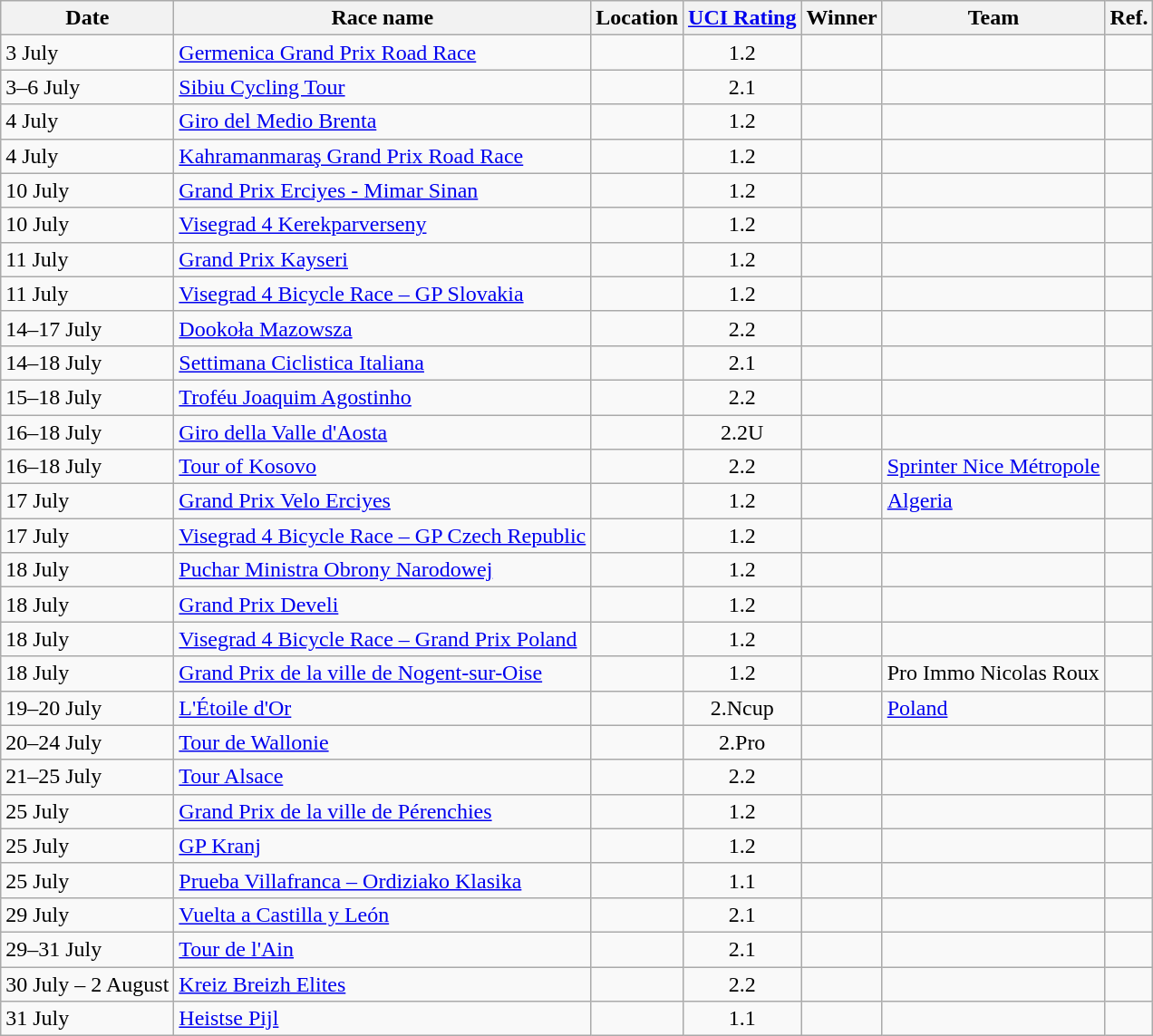<table class="wikitable sortable">
<tr>
<th>Date</th>
<th>Race name</th>
<th>Location</th>
<th><a href='#'>UCI Rating</a></th>
<th>Winner</th>
<th>Team</th>
<th>Ref.</th>
</tr>
<tr>
<td>3 July</td>
<td><a href='#'>Germenica Grand Prix Road Race</a></td>
<td></td>
<td align="center">1.2</td>
<td></td>
<td></td>
<td align="center"></td>
</tr>
<tr>
<td>3–6 July</td>
<td><a href='#'>Sibiu Cycling Tour</a></td>
<td></td>
<td align="center">2.1</td>
<td></td>
<td></td>
<td align="center"></td>
</tr>
<tr>
<td>4 July</td>
<td><a href='#'>Giro del Medio Brenta</a></td>
<td></td>
<td align="center">1.2</td>
<td></td>
<td></td>
<td align="center"></td>
</tr>
<tr>
<td>4 July</td>
<td><a href='#'>Kahramanmaraş Grand Prix Road Race</a></td>
<td></td>
<td align="center">1.2</td>
<td></td>
<td></td>
<td align="center"></td>
</tr>
<tr>
<td>10 July</td>
<td><a href='#'>Grand Prix Erciyes - Mimar Sinan</a></td>
<td></td>
<td align="center">1.2</td>
<td></td>
<td></td>
<td align="center"></td>
</tr>
<tr>
<td>10 July</td>
<td><a href='#'>Visegrad 4 Kerekparverseny</a></td>
<td></td>
<td align="center">1.2</td>
<td></td>
<td></td>
<td align="center"></td>
</tr>
<tr>
<td>11 July</td>
<td><a href='#'>Grand Prix Kayseri</a></td>
<td></td>
<td align="center">1.2</td>
<td></td>
<td></td>
<td align="center"></td>
</tr>
<tr>
<td>11 July</td>
<td><a href='#'>Visegrad 4 Bicycle Race – GP Slovakia</a></td>
<td></td>
<td align="center">1.2</td>
<td></td>
<td></td>
<td align="center"></td>
</tr>
<tr>
<td>14–17 July</td>
<td><a href='#'>Dookoła Mazowsza</a></td>
<td></td>
<td align="center">2.2</td>
<td></td>
<td></td>
<td align="center"></td>
</tr>
<tr>
<td>14–18 July</td>
<td><a href='#'>Settimana Ciclistica Italiana</a></td>
<td></td>
<td align="center">2.1</td>
<td></td>
<td></td>
<td align="center"></td>
</tr>
<tr>
<td>15–18 July</td>
<td><a href='#'>Troféu Joaquim Agostinho</a></td>
<td></td>
<td align="center">2.2</td>
<td></td>
<td></td>
<td align="center"></td>
</tr>
<tr>
<td>16–18 July</td>
<td><a href='#'>Giro della Valle d'Aosta</a></td>
<td></td>
<td align="center">2.2U</td>
<td></td>
<td></td>
<td align="center"></td>
</tr>
<tr>
<td>16–18 July</td>
<td><a href='#'>Tour of Kosovo</a></td>
<td></td>
<td align="center">2.2</td>
<td></td>
<td><a href='#'>Sprinter Nice Métropole</a></td>
<td align="center"></td>
</tr>
<tr>
<td>17 July</td>
<td><a href='#'>Grand Prix Velo Erciyes</a></td>
<td></td>
<td align="center">1.2</td>
<td></td>
<td><a href='#'>Algeria</a></td>
<td align="center"></td>
</tr>
<tr>
<td>17 July</td>
<td><a href='#'>Visegrad 4 Bicycle Race – GP Czech Republic</a></td>
<td></td>
<td align="center">1.2</td>
<td></td>
<td></td>
<td align="center"></td>
</tr>
<tr>
<td>18 July</td>
<td><a href='#'>Puchar Ministra Obrony Narodowej</a></td>
<td></td>
<td align="center">1.2</td>
<td></td>
<td></td>
<td align="center"></td>
</tr>
<tr>
<td>18 July</td>
<td><a href='#'>Grand Prix Develi</a></td>
<td></td>
<td align="center">1.2</td>
<td></td>
<td></td>
<td align="center"></td>
</tr>
<tr>
<td>18 July</td>
<td><a href='#'>Visegrad 4 Bicycle Race – Grand Prix Poland</a></td>
<td></td>
<td align="center">1.2</td>
<td></td>
<td></td>
<td align="center"></td>
</tr>
<tr>
<td>18 July</td>
<td><a href='#'>Grand Prix de la ville de Nogent-sur-Oise</a></td>
<td></td>
<td align="center">1.2</td>
<td></td>
<td>Pro Immo Nicolas Roux</td>
<td align="center"></td>
</tr>
<tr>
<td>19–20 July</td>
<td><a href='#'>L'Étoile d'Or</a></td>
<td></td>
<td align="center">2.Ncup</td>
<td></td>
<td><a href='#'>Poland</a></td>
<td align="center"></td>
</tr>
<tr>
<td>20–24 July</td>
<td><a href='#'>Tour de Wallonie</a></td>
<td></td>
<td align="center">2.Pro</td>
<td></td>
<td></td>
<td align="center"></td>
</tr>
<tr>
<td>21–25 July</td>
<td><a href='#'>Tour Alsace</a></td>
<td></td>
<td align="center">2.2</td>
<td></td>
<td></td>
<td align="center"></td>
</tr>
<tr>
<td>25 July</td>
<td><a href='#'>Grand Prix de la ville de Pérenchies</a></td>
<td></td>
<td align="center">1.2</td>
<td></td>
<td></td>
<td align="center"></td>
</tr>
<tr>
<td>25 July</td>
<td><a href='#'>GP Kranj</a></td>
<td></td>
<td align="center">1.2</td>
<td></td>
<td></td>
<td align="center"></td>
</tr>
<tr>
<td>25 July</td>
<td><a href='#'>Prueba Villafranca – Ordiziako Klasika</a></td>
<td></td>
<td align="center">1.1</td>
<td></td>
<td></td>
<td align="center"></td>
</tr>
<tr>
<td>29 July</td>
<td><a href='#'>Vuelta a Castilla y León</a></td>
<td></td>
<td align="center">2.1</td>
<td></td>
<td></td>
<td align="center"></td>
</tr>
<tr>
<td>29–31 July</td>
<td><a href='#'>Tour de l'Ain</a></td>
<td></td>
<td align="center">2.1</td>
<td></td>
<td></td>
<td align="center"></td>
</tr>
<tr>
<td>30 July – 2 August</td>
<td><a href='#'>Kreiz Breizh Elites</a></td>
<td></td>
<td align="center">2.2</td>
<td></td>
<td></td>
<td align="center"></td>
</tr>
<tr>
<td>31 July</td>
<td><a href='#'>Heistse Pijl</a></td>
<td></td>
<td align="center">1.1</td>
<td></td>
<td></td>
<td align="center"></td>
</tr>
</table>
